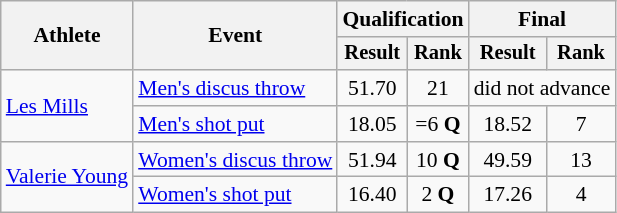<table class=wikitable style="font-size:90%">
<tr>
<th rowspan="2">Athlete</th>
<th rowspan="2">Event</th>
<th colspan="2">Qualification</th>
<th colspan="2">Final</th>
</tr>
<tr style="font-size:95%">
<th>Result</th>
<th>Rank</th>
<th>Result</th>
<th>Rank</th>
</tr>
<tr align=center>
<td align=left rowspan=2><a href='#'>Les Mills</a></td>
<td align=left><a href='#'>Men's discus throw</a></td>
<td>51.70</td>
<td>21</td>
<td colspan=2>did not advance</td>
</tr>
<tr align=center>
<td align=left><a href='#'>Men's shot put</a></td>
<td>18.05</td>
<td>=6 <strong>Q</strong></td>
<td>18.52</td>
<td>7</td>
</tr>
<tr align=center>
<td align=left rowspan=2><a href='#'>Valerie Young</a></td>
<td align=left><a href='#'>Women's discus throw</a></td>
<td>51.94</td>
<td>10 <strong>Q</strong></td>
<td>49.59</td>
<td>13</td>
</tr>
<tr align=center>
<td align=left><a href='#'>Women's shot put</a></td>
<td>16.40</td>
<td>2 <strong>Q</strong></td>
<td>17.26</td>
<td>4</td>
</tr>
</table>
